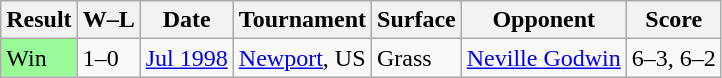<table class="wikitable">
<tr>
<th>Result</th>
<th>W–L</th>
<th>Date</th>
<th>Tournament</th>
<th>Surface</th>
<th>Opponent</th>
<th>Score</th>
</tr>
<tr>
<td style="background:#98fb98;">Win</td>
<td>1–0</td>
<td><a href='#'>Jul 1998</a></td>
<td><a href='#'>Newport</a>, US</td>
<td>Grass</td>
<td> <a href='#'>Neville Godwin</a></td>
<td>6–3, 6–2</td>
</tr>
</table>
